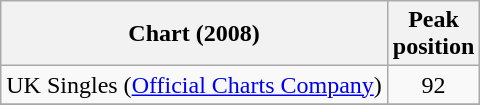<table class="wikitable sortable">
<tr>
<th>Chart (2008)</th>
<th>Peak<br>position</th>
</tr>
<tr>
<td>UK Singles (<a href='#'>Official Charts Company</a>)</td>
<td style="text-align:center;">92</td>
</tr>
<tr>
</tr>
</table>
